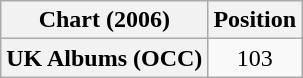<table class="wikitable plainrowheaders" style="text-align:center">
<tr>
<th scope="col">Chart (2006)</th>
<th scope="col">Position</th>
</tr>
<tr>
<th scope="row">UK Albums (OCC)</th>
<td>103</td>
</tr>
</table>
